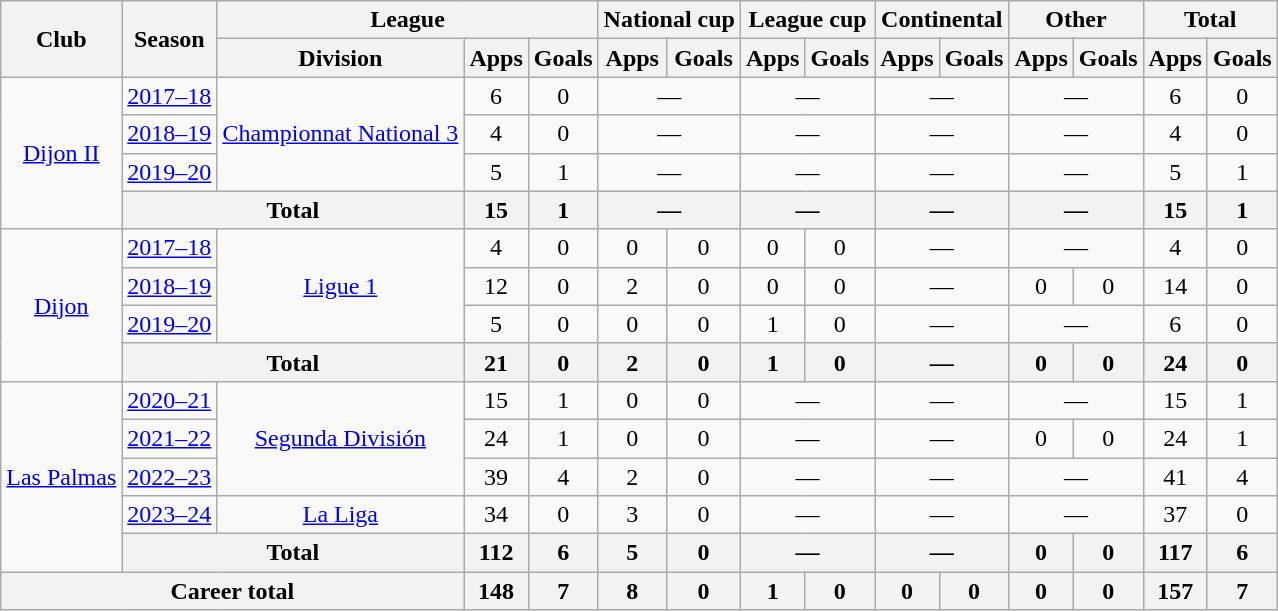<table class=wikitable style="text-align:center">
<tr>
<th rowspan=2>Club</th>
<th rowspan=2>Season</th>
<th colspan=3>League</th>
<th colspan=2>National cup</th>
<th colspan=2>League cup</th>
<th colspan=2>Continental</th>
<th colspan=2>Other</th>
<th colspan=2>Total</th>
</tr>
<tr>
<th>Division</th>
<th>Apps</th>
<th>Goals</th>
<th>Apps</th>
<th>Goals</th>
<th>Apps</th>
<th>Goals</th>
<th>Apps</th>
<th>Goals</th>
<th>Apps</th>
<th>Goals</th>
<th>Apps</th>
<th>Goals</th>
</tr>
<tr>
<td rowspan="4"><a href='#'>Dijon II</a></td>
<td><a href='#'>2017–18</a></td>
<td rowspan="3"><a href='#'>Championnat National 3</a></td>
<td>6</td>
<td>0</td>
<td colspan="2">—</td>
<td colspan="2">—</td>
<td colspan="2">—</td>
<td colspan="2">—</td>
<td>6</td>
<td>0</td>
</tr>
<tr>
<td><a href='#'>2018–19</a></td>
<td>4</td>
<td>0</td>
<td colspan="2">—</td>
<td colspan="2">—</td>
<td colspan="2">—</td>
<td colspan="2">—</td>
<td>4</td>
<td>0</td>
</tr>
<tr>
<td><a href='#'>2019–20</a></td>
<td>5</td>
<td>1</td>
<td colspan="2">—</td>
<td colspan="2">—</td>
<td colspan="2">—</td>
<td colspan="2">—</td>
<td>5</td>
<td>1</td>
</tr>
<tr>
<th colspan="2">Total</th>
<th>15</th>
<th>1</th>
<th colspan="2">—</th>
<th colspan="2">—</th>
<th colspan="2">—</th>
<th colspan="2">—</th>
<th>15</th>
<th>1</th>
</tr>
<tr>
<td rowspan="4"><a href='#'>Dijon</a></td>
<td><a href='#'>2017–18</a></td>
<td rowspan="3"><a href='#'>Ligue 1</a></td>
<td>4</td>
<td>0</td>
<td>0</td>
<td>0</td>
<td>0</td>
<td>0</td>
<td colspan="2">—</td>
<td colspan="2">—</td>
<td>4</td>
<td>0</td>
</tr>
<tr>
<td><a href='#'>2018–19</a></td>
<td>12</td>
<td>0</td>
<td>2</td>
<td>0</td>
<td>0</td>
<td>0</td>
<td colspan="2">—</td>
<td>0</td>
<td>0</td>
<td>14</td>
<td>0</td>
</tr>
<tr>
<td><a href='#'>2019–20</a></td>
<td>5</td>
<td>0</td>
<td>0</td>
<td>0</td>
<td>1</td>
<td>0</td>
<td colspan="2">—</td>
<td colspan="2">—</td>
<td>6</td>
<td>0</td>
</tr>
<tr>
<th colspan="2">Total</th>
<th>21</th>
<th>0</th>
<th>2</th>
<th>0</th>
<th>1</th>
<th>0</th>
<th colspan="2">—</th>
<th>0</th>
<th>0</th>
<th>24</th>
<th>0</th>
</tr>
<tr>
<td rowspan="5"><a href='#'>Las Palmas</a></td>
<td><a href='#'>2020–21</a></td>
<td rowspan="3"><a href='#'>Segunda División</a></td>
<td>15</td>
<td>1</td>
<td>0</td>
<td>0</td>
<td colspan="2">—</td>
<td colspan="2">—</td>
<td colspan="2">—</td>
<td>15</td>
<td>1</td>
</tr>
<tr>
<td><a href='#'>2021–22</a></td>
<td>24</td>
<td>1</td>
<td>0</td>
<td>0</td>
<td colspan="2">—</td>
<td colspan="2">—</td>
<td>0</td>
<td>0</td>
<td>24</td>
<td>1</td>
</tr>
<tr>
<td><a href='#'>2022–23</a></td>
<td>39</td>
<td>4</td>
<td>2</td>
<td>0</td>
<td colspan="2">—</td>
<td colspan="2">—</td>
<td colspan="2">—</td>
<td>41</td>
<td>4</td>
</tr>
<tr>
<td><a href='#'>2023–24</a></td>
<td><a href='#'>La Liga</a></td>
<td>34</td>
<td>0</td>
<td>3</td>
<td>0</td>
<td colspan="2">—</td>
<td colspan="2">—</td>
<td colspan="2">—</td>
<td>37</td>
<td>0</td>
</tr>
<tr>
<th colspan="2">Total</th>
<th>112</th>
<th>6</th>
<th>5</th>
<th>0</th>
<th colspan="2">—</th>
<th colspan="2">—</th>
<th>0</th>
<th>0</th>
<th>117</th>
<th>6</th>
</tr>
<tr>
<th colspan="3">Career total</th>
<th>148</th>
<th>7</th>
<th>8</th>
<th>0</th>
<th>1</th>
<th>0</th>
<th>0</th>
<th>0</th>
<th>0</th>
<th>0</th>
<th>157</th>
<th>7</th>
</tr>
</table>
